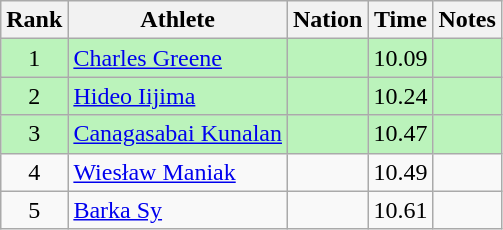<table class="wikitable sortable" style="text-align:center">
<tr>
<th>Rank</th>
<th>Athlete</th>
<th>Nation</th>
<th>Time</th>
<th>Notes</th>
</tr>
<tr bgcolor=bbf3bb>
<td>1</td>
<td align=left><a href='#'>Charles Greene</a></td>
<td align=left></td>
<td>10.09</td>
<td></td>
</tr>
<tr bgcolor=bbf3bb>
<td>2</td>
<td align=left><a href='#'>Hideo Iijima</a></td>
<td align=left></td>
<td>10.24</td>
<td></td>
</tr>
<tr bgcolor=bbf3bb>
<td>3</td>
<td align=left><a href='#'>Canagasabai Kunalan</a></td>
<td align=left></td>
<td>10.47</td>
<td></td>
</tr>
<tr>
<td>4</td>
<td align=left><a href='#'>Wiesław Maniak</a></td>
<td align=left></td>
<td>10.49</td>
<td></td>
</tr>
<tr>
<td>5</td>
<td align=left><a href='#'>Barka Sy</a></td>
<td align=left></td>
<td>10.61</td>
<td></td>
</tr>
</table>
